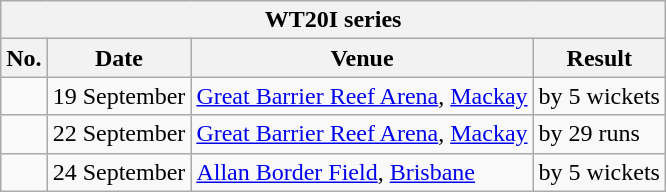<table class="wikitable">
<tr>
<th colspan="4">WT20I series</th>
</tr>
<tr>
<th>No.</th>
<th>Date</th>
<th>Venue</th>
<th>Result</th>
</tr>
<tr>
<td></td>
<td>19 September</td>
<td><a href='#'>Great Barrier Reef Arena</a>, <a href='#'>Mackay</a></td>
<td> by 5 wickets</td>
</tr>
<tr>
<td></td>
<td>22 September</td>
<td><a href='#'>Great Barrier Reef Arena</a>, <a href='#'>Mackay</a></td>
<td> by 29 runs</td>
</tr>
<tr>
<td></td>
<td>24 September</td>
<td><a href='#'>Allan Border Field</a>, <a href='#'>Brisbane</a></td>
<td> by 5 wickets</td>
</tr>
</table>
